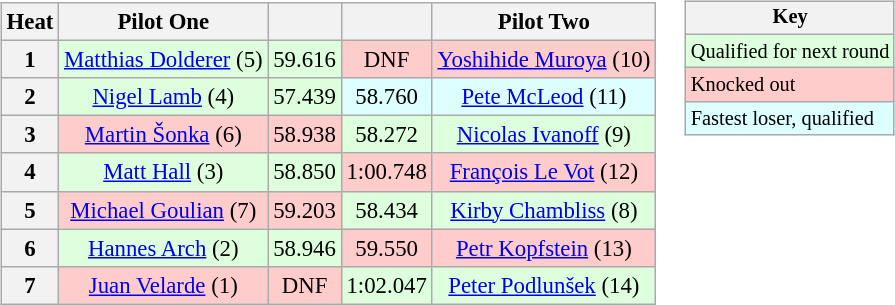<table>
<tr>
<td><br><table class="wikitable" style="font-size:95%; text-align:center">
<tr>
<th>Heat</th>
<th>Pilot One</th>
<th></th>
<th></th>
<th>Pilot Two</th>
</tr>
<tr>
<th>1</th>
<td style="background:#ddffdd;"> <a href='#'>Matthias Dolderer</a> (5)</td>
<td style="background:#ddffdd;">59.616</td>
<td style="background:#ffcccc;">DNF</td>
<td style="background:#ffcccc;"> <a href='#'>Yoshihide Muroya</a> (10)</td>
</tr>
<tr>
<th>2</th>
<td style="background:#ddffdd;"> <a href='#'>Nigel Lamb</a> (4)</td>
<td style="background:#ddffdd;">57.439</td>
<td style="background:#ddffff;">58.760</td>
<td style="background:#ddffff;"> <a href='#'>Pete McLeod</a> (11)</td>
</tr>
<tr>
<th>3</th>
<td style="background:#ffcccc;"> <a href='#'>Martin Šonka</a> (6)</td>
<td style="background:#ffcccc;">58.938</td>
<td style="background:#ddffdd;">58.272</td>
<td style="background:#ddffdd;"> <a href='#'>Nicolas Ivanoff</a> (9)</td>
</tr>
<tr>
<th>4</th>
<td style="background:#ddffdd;"> <a href='#'>Matt Hall</a> (3)</td>
<td style="background:#ddffdd;">58.850</td>
<td style="background:#ffcccc;">1:00.748</td>
<td style="background:#ffcccc;"> <a href='#'>François Le Vot</a> (12)</td>
</tr>
<tr>
<th>5</th>
<td style="background:#ffcccc;"> <a href='#'>Michael Goulian</a> (7)</td>
<td style="background:#ffcccc;">59.203</td>
<td style="background:#ddffdd;">58.434</td>
<td style="background:#ddffdd;"> <a href='#'>Kirby Chambliss</a> (8)</td>
</tr>
<tr>
<th>6</th>
<td style="background:#ddffdd;"> <a href='#'>Hannes Arch</a> (2)</td>
<td style="background:#ddffdd;">58.946</td>
<td style="background:#ffcccc;">59.550</td>
<td style="background:#ffcccc;"> <a href='#'>Petr Kopfstein</a> (13)</td>
</tr>
<tr>
<th>7</th>
<td style="background:#ffcccc;"> <a href='#'>Juan Velarde</a> (1)</td>
<td style="background:#ffcccc;">DNF</td>
<td style="background:#ddffdd;">1:02.047</td>
<td style="background:#ddffdd;"> <a href='#'>Peter Podlunšek</a> (14)</td>
</tr>
</table>
</td>
<td valign="top"><br><table class="wikitable" style="font-size: 85%;">
<tr>
<th colspan=2>Key</th>
</tr>
<tr style="background:#ddffdd;">
<td>Qualified for next round</td>
</tr>
<tr style="background:#ffcccc;">
<td>Knocked out</td>
</tr>
<tr style="background:#ddffff;">
<td>Fastest loser, qualified</td>
</tr>
</table>
</td>
</tr>
</table>
